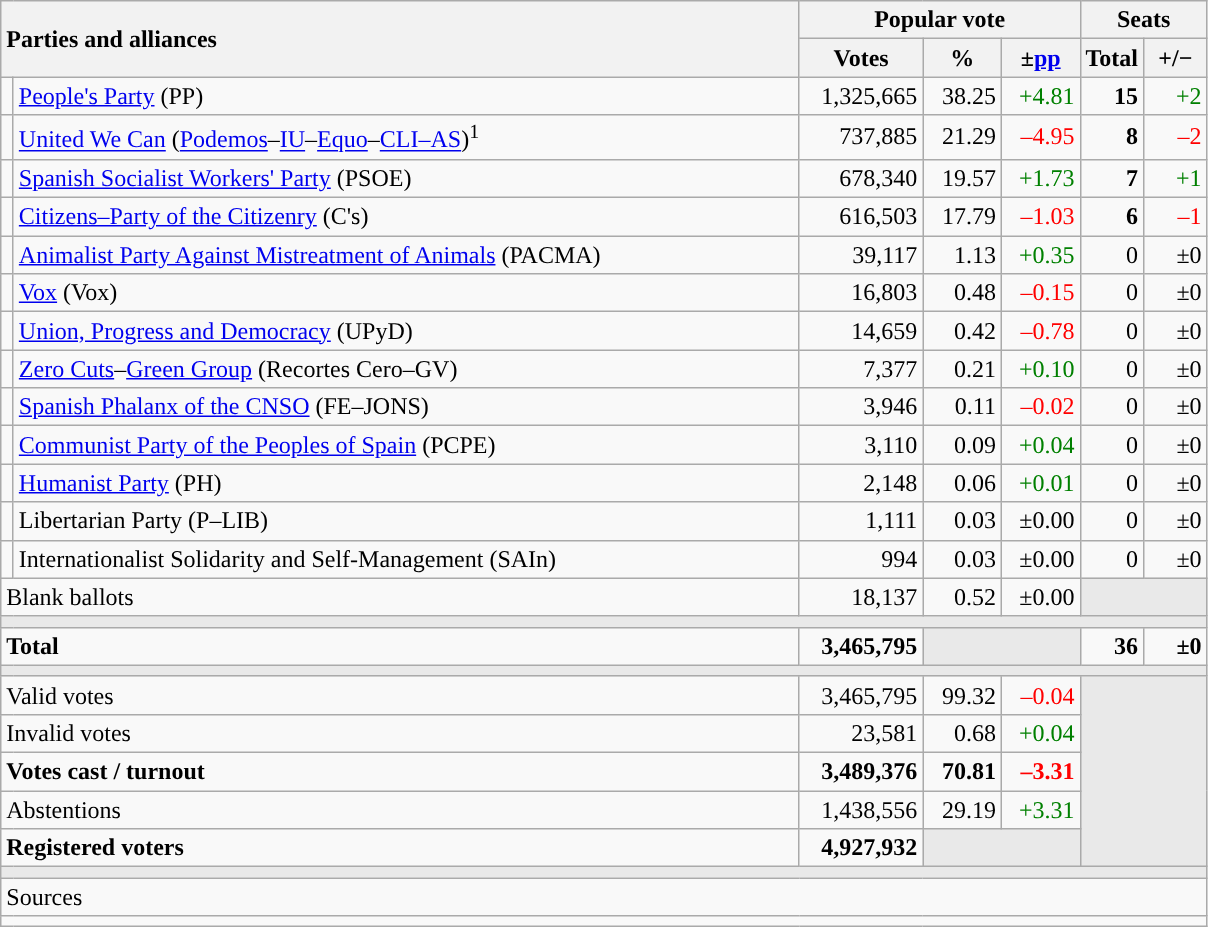<table class="wikitable" style="text-align:right;">
<tr>
<th style="text-align:left;" rowspan="2" colspan="2" width="525">Parties and alliances</th>
<th colspan="3">Popular vote</th>
<th colspan="2">Seats</th>
</tr>
<tr>
<th width="75">Votes</th>
<th width="45">%</th>
<th width="45">±<a href='#'>pp</a></th>
<th width="35">Total</th>
<th width="35">+/−</th>
</tr>
<tr>
<td width="1" style="color:inherit;background:"></td>
<td align="left"><a href='#'>People's Party</a> (PP)</td>
<td>1,325,665</td>
<td>38.25</td>
<td style="color:green;">+4.81</td>
<td><strong>15</strong></td>
<td style="color:green;">+2</td>
</tr>
<tr>
<td style="color:inherit;background:"></td>
<td align="left"><a href='#'>United We Can</a> (<a href='#'>Podemos</a>–<a href='#'>IU</a>–<a href='#'>Equo</a>–<a href='#'>CLI–AS</a>)<sup>1</sup></td>
<td>737,885</td>
<td>21.29</td>
<td style="color:red;">–4.95</td>
<td><strong>8</strong></td>
<td style="color:red;">–2</td>
</tr>
<tr>
<td style="color:inherit;background:"></td>
<td align="left"><a href='#'>Spanish Socialist Workers' Party</a> (PSOE)</td>
<td>678,340</td>
<td>19.57</td>
<td style="color:green;">+1.73</td>
<td><strong>7</strong></td>
<td style="color:green;">+1</td>
</tr>
<tr>
<td style="color:inherit;background:"></td>
<td align="left"><a href='#'>Citizens–Party of the Citizenry</a> (C's)</td>
<td>616,503</td>
<td>17.79</td>
<td style="color:red;">–1.03</td>
<td><strong>6</strong></td>
<td style="color:red;">–1</td>
</tr>
<tr>
<td style="color:inherit;background:"></td>
<td align="left"><a href='#'>Animalist Party Against Mistreatment of Animals</a> (PACMA)</td>
<td>39,117</td>
<td>1.13</td>
<td style="color:green;">+0.35</td>
<td>0</td>
<td>±0</td>
</tr>
<tr>
<td style="color:inherit;background:"></td>
<td align="left"><a href='#'>Vox</a> (Vox)</td>
<td>16,803</td>
<td>0.48</td>
<td style="color:red;">–0.15</td>
<td>0</td>
<td>±0</td>
</tr>
<tr>
<td style="color:inherit;background:"></td>
<td align="left"><a href='#'>Union, Progress and Democracy</a> (UPyD)</td>
<td>14,659</td>
<td>0.42</td>
<td style="color:red;">–0.78</td>
<td>0</td>
<td>±0</td>
</tr>
<tr>
<td style="color:inherit;background:"></td>
<td align="left"><a href='#'>Zero Cuts</a>–<a href='#'>Green Group</a> (Recortes Cero–GV)</td>
<td>7,377</td>
<td>0.21</td>
<td style="color:green;">+0.10</td>
<td>0</td>
<td>±0</td>
</tr>
<tr>
<td style="color:inherit;background:"></td>
<td align="left"><a href='#'>Spanish Phalanx of the CNSO</a> (FE–JONS)</td>
<td>3,946</td>
<td>0.11</td>
<td style="color:red;">–0.02</td>
<td>0</td>
<td>±0</td>
</tr>
<tr>
<td style="color:inherit;background:"></td>
<td align="left"><a href='#'>Communist Party of the Peoples of Spain</a> (PCPE)</td>
<td>3,110</td>
<td>0.09</td>
<td style="color:green;">+0.04</td>
<td>0</td>
<td>±0</td>
</tr>
<tr>
<td style="color:inherit;background:"></td>
<td align="left"><a href='#'>Humanist Party</a> (PH)</td>
<td>2,148</td>
<td>0.06</td>
<td style="color:green;">+0.01</td>
<td>0</td>
<td>±0</td>
</tr>
<tr>
<td style="color:inherit;background:"></td>
<td align="left">Libertarian Party (P–LIB)</td>
<td>1,111</td>
<td>0.03</td>
<td>±0.00</td>
<td>0</td>
<td>±0</td>
</tr>
<tr>
<td style="color:inherit;background:"></td>
<td align="left">Internationalist Solidarity and Self-Management (SAIn)</td>
<td>994</td>
<td>0.03</td>
<td>±0.00</td>
<td>0</td>
<td>±0</td>
</tr>
<tr>
<td align="left" colspan="2">Blank ballots</td>
<td>18,137</td>
<td>0.52</td>
<td>±0.00</td>
<td bgcolor="#E9E9E9" colspan="2"></td>
</tr>
<tr>
<td colspan="7" bgcolor="#E9E9E9"></td>
</tr>
<tr style="font-weight:bold;">
<td align="left" colspan="2">Total</td>
<td>3,465,795</td>
<td bgcolor="#E9E9E9" colspan="2"></td>
<td>36</td>
<td>±0</td>
</tr>
<tr>
<td colspan="7" bgcolor="#E9E9E9"></td>
</tr>
<tr>
<td align="left" colspan="2">Valid votes</td>
<td>3,465,795</td>
<td>99.32</td>
<td style="color:red;">–0.04</td>
<td bgcolor="#E9E9E9" colspan="2" rowspan="5"></td>
</tr>
<tr>
<td align="left" colspan="2">Invalid votes</td>
<td>23,581</td>
<td>0.68</td>
<td style="color:green;">+0.04</td>
</tr>
<tr style="font-weight:bold;">
<td align="left" colspan="2">Votes cast / turnout</td>
<td>3,489,376</td>
<td>70.81</td>
<td style="color:red;">–3.31</td>
</tr>
<tr>
<td align="left" colspan="2">Abstentions</td>
<td>1,438,556</td>
<td>29.19</td>
<td style="color:green;">+3.31</td>
</tr>
<tr style="font-weight:bold;">
<td align="left" colspan="2">Registered voters</td>
<td>4,927,932</td>
<td bgcolor="#E9E9E9" colspan="2"></td>
</tr>
<tr>
<td colspan="7" bgcolor="#E9E9E9"></td>
</tr>
<tr>
<td align="left" colspan="7">Sources</td>
</tr>
<tr>
<td colspan="7" style="text-align:left; max-width:790px;"></td>
</tr>
</table>
